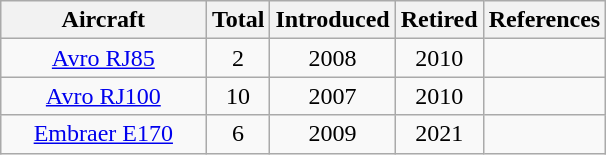<table class="wikitable" style="text-align:center;margin:1em auto;">
<tr>
<th style="width:130px;">Aircraft</th>
<th>Total</th>
<th>Introduced</th>
<th>Retired</th>
<th>References</th>
</tr>
<tr>
<td><a href='#'>Avro RJ85</a></td>
<td>2</td>
<td>2008</td>
<td>2010</td>
<td></td>
</tr>
<tr>
<td><a href='#'>Avro RJ100</a></td>
<td>10</td>
<td>2007</td>
<td>2010</td>
<td></td>
</tr>
<tr>
<td><a href='#'>Embraer E170</a></td>
<td>6</td>
<td>2009</td>
<td>2021</td>
<td></td>
</tr>
</table>
